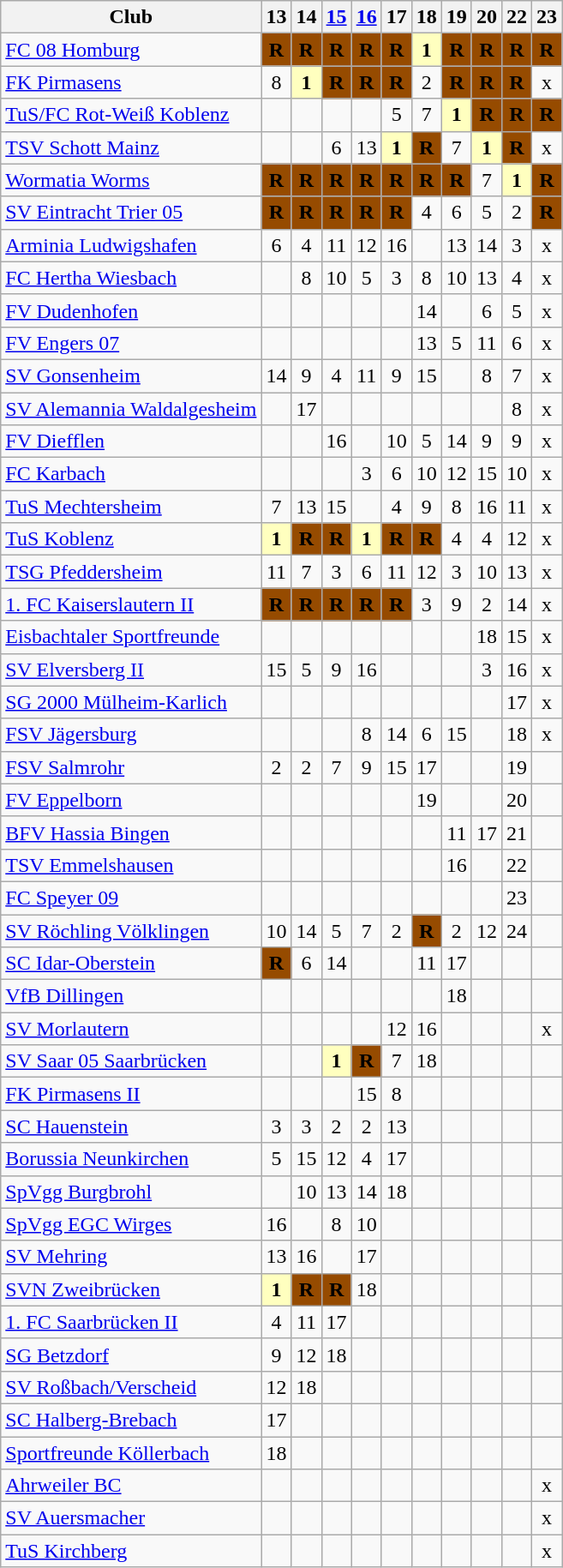<table class="wikitable sortable">
<tr>
<th>Club</th>
<th class="unsortable">13</th>
<th class="unsortable">14</th>
<th class="unsortable"><a href='#'>15</a></th>
<th class="unsortable"><a href='#'>16</a></th>
<th class="unsortable">17</th>
<th class="unsortable">18</th>
<th class="unsortable">19</th>
<th class="unsortable">20</th>
<th class="unsortable">22</th>
<th class="unsortable">23</th>
</tr>
<tr align="center">
<td align="left"><a href='#'>FC 08 Homburg</a></td>
<td style="background:#964B00"><strong>R</strong></td>
<td style="background:#964B00"><strong>R</strong></td>
<td style="background:#964B00"><strong>R</strong></td>
<td style="background:#964B00"><strong>R</strong></td>
<td style="background:#964B00"><strong>R</strong></td>
<td style="background:#ffffbf"><strong>1</strong></td>
<td style="background:#964B00"><strong>R</strong></td>
<td style="background:#964B00"><strong>R</strong></td>
<td style="background:#964B00"><strong>R</strong></td>
<td style="background:#964B00"><strong>R</strong></td>
</tr>
<tr align="center">
<td align="left"><a href='#'>FK Pirmasens</a></td>
<td>8</td>
<td style="background:#ffffbf"><strong>1</strong></td>
<td style="background:#964B00"><strong>R</strong></td>
<td style="background:#964B00"><strong>R</strong></td>
<td style="background:#964B00"><strong>R</strong></td>
<td>2</td>
<td style="background:#964B00"><strong>R</strong></td>
<td style="background:#964B00"><strong>R</strong></td>
<td style="background:#964B00"><strong>R</strong></td>
<td>x</td>
</tr>
<tr align="center">
<td align="left"><a href='#'>TuS/FC Rot-Weiß Koblenz</a></td>
<td></td>
<td></td>
<td></td>
<td></td>
<td>5</td>
<td>7</td>
<td style="background:#ffffbf"><strong>1</strong></td>
<td style="background:#964B00"><strong>R</strong></td>
<td style="background:#964B00"><strong>R</strong></td>
<td style="background:#964B00"><strong>R</strong></td>
</tr>
<tr align="center">
<td align="left"><a href='#'>TSV Schott Mainz</a></td>
<td></td>
<td></td>
<td>6</td>
<td>13</td>
<td style="background:#ffffbf"><strong>1</strong></td>
<td style="background:#964B00"><strong>R</strong></td>
<td>7</td>
<td style="background:#ffffbf"><strong>1</strong></td>
<td style="background:#964B00"><strong>R</strong></td>
<td>x</td>
</tr>
<tr align="center">
<td align="left"><a href='#'>Wormatia Worms</a></td>
<td style="background:#964B00"><strong>R</strong></td>
<td style="background:#964B00"><strong>R</strong></td>
<td style="background:#964B00"><strong>R</strong></td>
<td style="background:#964B00"><strong>R</strong></td>
<td style="background:#964B00"><strong>R</strong></td>
<td style="background:#964B00"><strong>R</strong></td>
<td style="background:#964B00"><strong>R</strong></td>
<td>7</td>
<td style="background:#ffffbf"><strong>1</strong></td>
<td style="background:#964B00"><strong>R</strong></td>
</tr>
<tr align="center">
<td align="left"><a href='#'>SV Eintracht Trier 05</a></td>
<td style="background:#964B00"><strong>R</strong></td>
<td style="background:#964B00"><strong>R</strong></td>
<td style="background:#964B00"><strong>R</strong></td>
<td style="background:#964B00"><strong>R</strong></td>
<td style="background:#964B00"><strong>R</strong></td>
<td>4</td>
<td>6</td>
<td>5</td>
<td>2</td>
<td style="background:#964B00"><strong>R</strong></td>
</tr>
<tr align="center">
<td align="left"><a href='#'>Arminia Ludwigshafen</a></td>
<td>6</td>
<td>4</td>
<td>11</td>
<td>12</td>
<td>16</td>
<td></td>
<td>13</td>
<td>14</td>
<td>3</td>
<td>x</td>
</tr>
<tr align="center">
<td align="left"><a href='#'>FC Hertha Wiesbach</a></td>
<td></td>
<td>8</td>
<td>10</td>
<td>5</td>
<td>3</td>
<td>8</td>
<td>10</td>
<td>13</td>
<td>4</td>
<td>x</td>
</tr>
<tr align="center">
<td align="left"><a href='#'>FV Dudenhofen</a></td>
<td></td>
<td></td>
<td></td>
<td></td>
<td></td>
<td>14</td>
<td></td>
<td>6</td>
<td>5</td>
<td>x</td>
</tr>
<tr align="center">
<td align="left"><a href='#'>FV Engers 07</a></td>
<td></td>
<td></td>
<td></td>
<td></td>
<td></td>
<td>13</td>
<td>5</td>
<td>11</td>
<td>6</td>
<td>x</td>
</tr>
<tr align="center">
<td align="left"><a href='#'>SV Gonsenheim</a></td>
<td>14</td>
<td>9</td>
<td>4</td>
<td>11</td>
<td>9</td>
<td>15</td>
<td></td>
<td>8</td>
<td>7</td>
<td>x</td>
</tr>
<tr align="center">
<td align="left"><a href='#'>SV Alemannia Waldalgesheim</a></td>
<td></td>
<td>17</td>
<td></td>
<td></td>
<td></td>
<td></td>
<td></td>
<td></td>
<td>8</td>
<td>x</td>
</tr>
<tr align="center">
<td align="left"><a href='#'>FV Diefflen</a></td>
<td></td>
<td></td>
<td>16</td>
<td></td>
<td>10</td>
<td>5</td>
<td>14</td>
<td>9</td>
<td>9</td>
<td>x</td>
</tr>
<tr align="center">
<td align="left"><a href='#'>FC Karbach</a></td>
<td></td>
<td></td>
<td></td>
<td>3</td>
<td>6</td>
<td>10</td>
<td>12</td>
<td>15</td>
<td>10</td>
<td>x</td>
</tr>
<tr align="center">
<td align="left"><a href='#'>TuS Mechtersheim</a></td>
<td>7</td>
<td>13</td>
<td>15</td>
<td></td>
<td>4</td>
<td>9</td>
<td>8</td>
<td>16</td>
<td>11</td>
<td>x</td>
</tr>
<tr align="center">
<td align="left"><a href='#'>TuS Koblenz</a></td>
<td style="background:#ffffbf"><strong>1</strong></td>
<td style="background:#964B00"><strong>R</strong></td>
<td style="background:#964B00"><strong>R</strong></td>
<td style="background:#ffffbf"><strong>1</strong></td>
<td style="background:#964B00"><strong>R</strong></td>
<td style="background:#964B00"><strong>R</strong></td>
<td>4</td>
<td>4</td>
<td>12</td>
<td>x</td>
</tr>
<tr align="center">
<td align="left"><a href='#'>TSG Pfeddersheim</a></td>
<td>11</td>
<td>7</td>
<td>3</td>
<td>6</td>
<td>11</td>
<td>12</td>
<td>3</td>
<td>10</td>
<td>13</td>
<td>x</td>
</tr>
<tr align="center">
<td align="left"><a href='#'>1. FC Kaiserslautern II</a></td>
<td style="background:#964B00"><strong>R</strong></td>
<td style="background:#964B00"><strong>R</strong></td>
<td style="background:#964B00"><strong>R</strong></td>
<td style="background:#964B00"><strong>R</strong></td>
<td style="background:#964B00"><strong>R</strong></td>
<td>3</td>
<td>9</td>
<td>2</td>
<td>14</td>
<td>x</td>
</tr>
<tr align="center">
<td align="left"><a href='#'>Eisbachtaler Sportfreunde</a></td>
<td></td>
<td></td>
<td></td>
<td></td>
<td></td>
<td></td>
<td></td>
<td>18</td>
<td>15</td>
<td>x</td>
</tr>
<tr align="center">
<td align="left"><a href='#'>SV Elversberg II</a></td>
<td>15</td>
<td>5</td>
<td>9</td>
<td>16</td>
<td></td>
<td></td>
<td></td>
<td>3</td>
<td>16</td>
<td>x</td>
</tr>
<tr align="center">
<td align="left"><a href='#'>SG 2000 Mülheim-Karlich</a></td>
<td></td>
<td></td>
<td></td>
<td></td>
<td></td>
<td></td>
<td></td>
<td></td>
<td>17</td>
<td>x</td>
</tr>
<tr align="center">
<td align="left"><a href='#'>FSV Jägersburg</a></td>
<td></td>
<td></td>
<td></td>
<td>8</td>
<td>14</td>
<td>6</td>
<td>15</td>
<td></td>
<td>18</td>
<td>x</td>
</tr>
<tr align="center">
<td align="left"><a href='#'>FSV Salmrohr</a></td>
<td>2</td>
<td>2</td>
<td>7</td>
<td>9</td>
<td>15</td>
<td>17</td>
<td></td>
<td></td>
<td>19</td>
<td></td>
</tr>
<tr align="center">
<td align="left"><a href='#'>FV Eppelborn</a></td>
<td></td>
<td></td>
<td></td>
<td></td>
<td></td>
<td>19</td>
<td></td>
<td></td>
<td>20</td>
<td></td>
</tr>
<tr align="center">
<td align="left"><a href='#'>BFV Hassia Bingen</a></td>
<td></td>
<td></td>
<td></td>
<td></td>
<td></td>
<td></td>
<td>11</td>
<td>17</td>
<td>21</td>
<td></td>
</tr>
<tr align="center">
<td align="left"><a href='#'>TSV Emmelshausen</a></td>
<td></td>
<td></td>
<td></td>
<td></td>
<td></td>
<td></td>
<td>16</td>
<td></td>
<td>22</td>
<td></td>
</tr>
<tr align="center">
<td align="left"><a href='#'>FC Speyer 09</a></td>
<td></td>
<td></td>
<td></td>
<td></td>
<td></td>
<td></td>
<td></td>
<td></td>
<td>23</td>
<td></td>
</tr>
<tr align="center">
<td align="left"><a href='#'>SV Röchling Völklingen</a></td>
<td>10</td>
<td>14</td>
<td>5</td>
<td>7</td>
<td>2</td>
<td style="background:#964B00"><strong>R</strong></td>
<td>2</td>
<td>12</td>
<td>24</td>
<td></td>
</tr>
<tr align="center">
<td align="left"><a href='#'>SC Idar-Oberstein</a></td>
<td style="background:#964B00"><strong>R</strong></td>
<td>6</td>
<td>14</td>
<td></td>
<td></td>
<td>11</td>
<td>17</td>
<td></td>
<td></td>
<td></td>
</tr>
<tr align="center">
<td align="left"><a href='#'>VfB Dillingen</a></td>
<td></td>
<td></td>
<td></td>
<td></td>
<td></td>
<td></td>
<td>18</td>
<td></td>
<td></td>
<td></td>
</tr>
<tr align="center">
<td align="left"><a href='#'>SV Morlautern</a></td>
<td></td>
<td></td>
<td></td>
<td></td>
<td>12</td>
<td>16</td>
<td></td>
<td></td>
<td></td>
<td>x</td>
</tr>
<tr align="center">
<td align="left"><a href='#'>SV Saar 05 Saarbrücken</a></td>
<td></td>
<td></td>
<td style="background:#ffffbf"><strong>1</strong></td>
<td style="background:#964B00"><strong>R</strong></td>
<td>7</td>
<td>18</td>
<td></td>
<td></td>
<td></td>
<td></td>
</tr>
<tr align="center">
<td align="left"><a href='#'>FK Pirmasens II</a></td>
<td></td>
<td></td>
<td></td>
<td>15</td>
<td>8</td>
<td></td>
<td></td>
<td></td>
<td></td>
<td></td>
</tr>
<tr align="center">
<td align="left"><a href='#'>SC Hauenstein</a></td>
<td>3</td>
<td>3</td>
<td>2</td>
<td>2</td>
<td>13</td>
<td></td>
<td></td>
<td></td>
<td></td>
<td></td>
</tr>
<tr align="center">
<td align="left"><a href='#'>Borussia Neunkirchen</a></td>
<td>5</td>
<td>15</td>
<td>12</td>
<td>4</td>
<td>17</td>
<td></td>
<td></td>
<td></td>
<td></td>
<td></td>
</tr>
<tr align="center">
<td align="left"><a href='#'>SpVgg Burgbrohl</a></td>
<td></td>
<td>10</td>
<td>13</td>
<td>14</td>
<td>18</td>
<td></td>
<td></td>
<td></td>
<td></td>
<td></td>
</tr>
<tr align="center">
<td align="left"><a href='#'>SpVgg EGC Wirges</a></td>
<td>16</td>
<td></td>
<td>8</td>
<td>10</td>
<td></td>
<td></td>
<td></td>
<td></td>
<td></td>
<td></td>
</tr>
<tr align="center">
<td align="left"><a href='#'>SV Mehring</a></td>
<td>13</td>
<td>16</td>
<td></td>
<td>17</td>
<td></td>
<td></td>
<td></td>
<td></td>
<td></td>
<td></td>
</tr>
<tr align="center">
<td align="left"><a href='#'>SVN Zweibrücken</a></td>
<td style="background:#ffffbf"><strong>1</strong></td>
<td style="background:#964B00"><strong>R</strong></td>
<td style="background:#964B00"><strong>R</strong></td>
<td>18</td>
<td></td>
<td></td>
<td></td>
<td></td>
<td></td>
<td></td>
</tr>
<tr align="center">
<td align="left"><a href='#'>1. FC Saarbrücken II</a></td>
<td>4</td>
<td>11</td>
<td>17</td>
<td></td>
<td></td>
<td></td>
<td></td>
<td></td>
<td></td>
<td></td>
</tr>
<tr align="center">
<td align="left"><a href='#'>SG Betzdorf</a></td>
<td>9</td>
<td>12</td>
<td>18</td>
<td></td>
<td></td>
<td></td>
<td></td>
<td></td>
<td></td>
<td></td>
</tr>
<tr align="center">
<td align="left"><a href='#'>SV Roßbach/Verscheid</a></td>
<td>12</td>
<td>18</td>
<td></td>
<td></td>
<td></td>
<td></td>
<td></td>
<td></td>
<td></td>
<td></td>
</tr>
<tr align="center">
<td align="left"><a href='#'>SC Halberg-Brebach</a></td>
<td>17</td>
<td></td>
<td></td>
<td></td>
<td></td>
<td></td>
<td></td>
<td></td>
<td></td>
<td></td>
</tr>
<tr align="center">
<td align="left"><a href='#'>Sportfreunde Köllerbach</a></td>
<td>18</td>
<td></td>
<td></td>
<td></td>
<td></td>
<td></td>
<td></td>
<td></td>
<td></td>
<td></td>
</tr>
<tr align="center">
<td align="left"><a href='#'>Ahrweiler BC</a></td>
<td></td>
<td></td>
<td></td>
<td></td>
<td></td>
<td></td>
<td></td>
<td></td>
<td></td>
<td>x</td>
</tr>
<tr align="center">
<td align="left"><a href='#'>SV Auersmacher</a></td>
<td></td>
<td></td>
<td></td>
<td></td>
<td></td>
<td></td>
<td></td>
<td></td>
<td></td>
<td>x</td>
</tr>
<tr align="center">
<td align="left"><a href='#'>TuS Kirchberg</a></td>
<td></td>
<td></td>
<td></td>
<td></td>
<td></td>
<td></td>
<td></td>
<td></td>
<td></td>
<td>x</td>
</tr>
</table>
